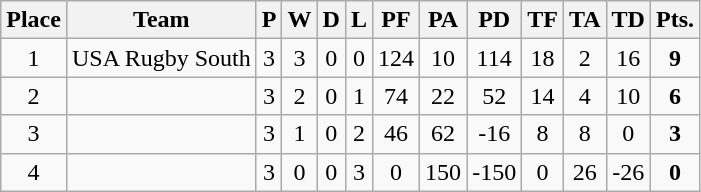<table class="wikitable" style="text-align: center;">
<tr>
<th>Place</th>
<th>Team</th>
<th>P</th>
<th>W</th>
<th>D</th>
<th>L</th>
<th>PF</th>
<th>PA</th>
<th>PD</th>
<th>TF</th>
<th>TA</th>
<th>TD</th>
<th>Pts.</th>
</tr>
<tr>
<td>1</td>
<td align="left"> USA Rugby South</td>
<td>3</td>
<td>3</td>
<td>0</td>
<td>0</td>
<td>124</td>
<td>10</td>
<td>114</td>
<td>18</td>
<td>2</td>
<td>16</td>
<td><strong>9</strong></td>
</tr>
<tr>
<td>2</td>
<td align="left"></td>
<td>3</td>
<td>2</td>
<td>0</td>
<td>1</td>
<td>74</td>
<td>22</td>
<td>52</td>
<td>14</td>
<td>4</td>
<td>10</td>
<td><strong>6</strong></td>
</tr>
<tr>
<td>3</td>
<td align="left"></td>
<td>3</td>
<td>1</td>
<td>0</td>
<td>2</td>
<td>46</td>
<td>62</td>
<td>-16</td>
<td>8</td>
<td>8</td>
<td>0</td>
<td><strong>3</strong></td>
</tr>
<tr>
<td>4</td>
<td align="left"></td>
<td>3</td>
<td>0</td>
<td>0</td>
<td>3</td>
<td>0</td>
<td>150</td>
<td>-150</td>
<td>0</td>
<td>26</td>
<td>-26</td>
<td><strong>0</strong></td>
</tr>
</table>
